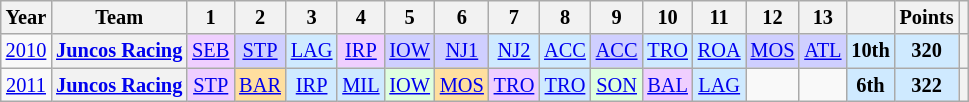<table class="wikitable" style="text-align:center; font-size:85%">
<tr>
<th scope="col">Year</th>
<th scope="col">Team</th>
<th scope="col">1</th>
<th scope="col">2</th>
<th scope="col">3</th>
<th scope="col">4</th>
<th scope="col">5</th>
<th scope="col">6</th>
<th scope="col">7</th>
<th scope="col">8</th>
<th scope="col">9</th>
<th scope="col">10</th>
<th scope="col">11</th>
<th scope="col">12</th>
<th scope="col">13</th>
<th scope="col"></th>
<th scope="col">Points</th>
<th scope="col"></th>
</tr>
<tr>
<td><a href='#'>2010</a></td>
<th nowrap><a href='#'>Juncos Racing</a></th>
<td style="background:#EFCFFF;"><a href='#'>SEB</a><br></td>
<td style="background:#CFCFFF;"><a href='#'>STP</a><br></td>
<td style="background:#CFEAFF;"><a href='#'>LAG</a><br></td>
<td style="background:#EFCFFF;"><a href='#'>IRP</a><br></td>
<td style="background:#CFCFFF;"><a href='#'>IOW</a><br></td>
<td style="background:#CFCFFF;"><a href='#'>NJ1</a><br></td>
<td style="background:#CFEAFF;"><a href='#'>NJ2</a><br></td>
<td style="background:#CFEAFF;"><a href='#'>ACC</a><br></td>
<td style="background:#CFCFFF;"><a href='#'>ACC</a><br></td>
<td style="background:#CFEAFF;"><a href='#'>TRO</a><br></td>
<td style="background:#CFEAFF;"><a href='#'>ROA</a><br></td>
<td style="background:#CFCFFF;"><a href='#'>MOS</a><br></td>
<td style="background:#CFCFFF;"><a href='#'>ATL</a><br></td>
<th style="background:#CFEAFF;">10th</th>
<th style="background:#CFEAFF;">320</th>
<th></th>
</tr>
<tr>
<td><a href='#'>2011</a></td>
<th nowrap><a href='#'>Juncos Racing</a></th>
<td style="background:#EFCFFF;"><a href='#'>STP</a><br></td>
<td style="background:#FFDF9F;"><a href='#'>BAR</a><br></td>
<td style="background:#CFEAFF;"><a href='#'>IRP</a><br></td>
<td style="background:#CFEAFF;"><a href='#'>MIL</a><br></td>
<td style="background:#DFFFDF;"><a href='#'>IOW</a><br></td>
<td style="background:#FFDF9F;"><a href='#'>MOS</a><br></td>
<td style="background:#EFCFFF;"><a href='#'>TRO</a><br></td>
<td style="background:#CFEAFF;"><a href='#'>TRO</a><br></td>
<td style="background:#DFFFDF;"><a href='#'>SON</a><br></td>
<td style="background:#EFCFFF;"><a href='#'>BAL</a><br></td>
<td style="background:#CFEAFF;"><a href='#'>LAG</a><br></td>
<td></td>
<td></td>
<th style="background:#CFEAFF;">6th</th>
<th style="background:#CFEAFF;">322</th>
<th></th>
</tr>
</table>
